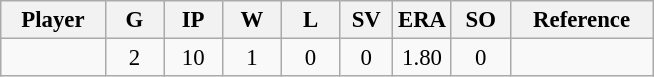<table class="wikitable sortable" style="text-align:center; font-size: 95%">
<tr>
<th bgcolor="#DDDDFF" width="16%">Player</th>
<th bgcolor="#DDDDFF" width="9%">G</th>
<th bgcolor="#DDDDFF" width="9%">IP</th>
<th bgcolor="#DDDDFF" width="9%">W</th>
<th bgcolor="#DDDDFF" width="9%">L</th>
<th>SV</th>
<th bgcolor="#DDDDFF" width="9%">ERA</th>
<th bgcolor="#DDDDFF" width="9%">SO</th>
<th>Reference</th>
</tr>
<tr>
<td></td>
<td>2</td>
<td>10</td>
<td>1</td>
<td>0</td>
<td>0</td>
<td>1.80</td>
<td>0</td>
<td></td>
</tr>
</table>
